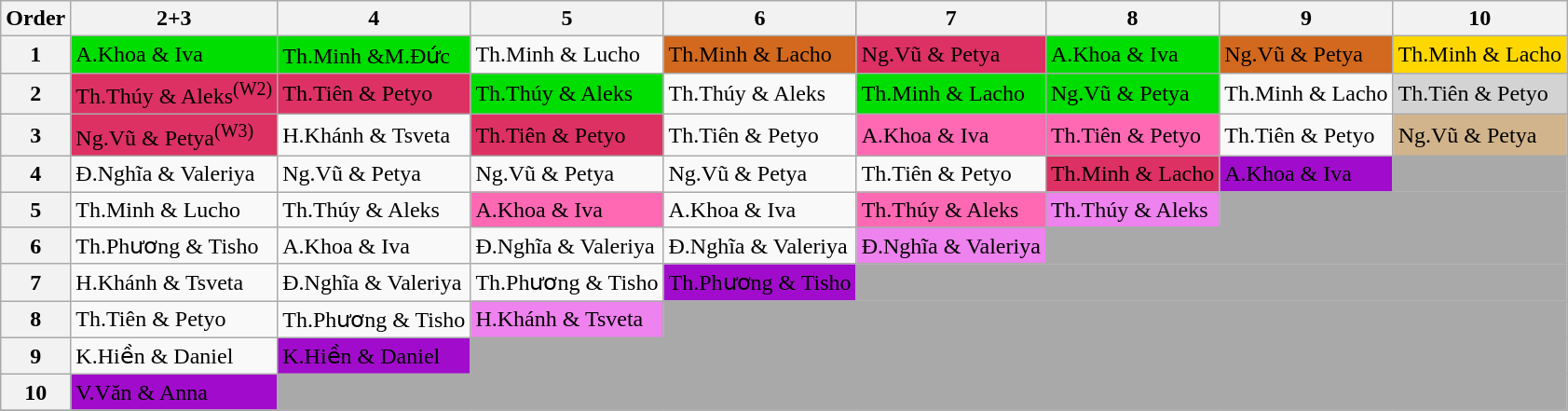<table class="wikitable">
<tr>
<th>Order</th>
<th>2+3</th>
<th>4</th>
<th>5</th>
<th>6</th>
<th>7</th>
<th>8</th>
<th>9</th>
<th>10</th>
</tr>
<tr>
<th>1</th>
<td bgcolor="#00dd00">A.Khoa & Iva</td>
<td bgcolor="#00dd00">Th.Minh &<span>M.Đức</span></td>
<td>Th.Minh & Lucho</td>
<td bgcolor="chocolate"><span>Th.Minh & Lacho</span></td>
<td bgcolor="#de3163"><span>Ng.Vũ & Petya</span></td>
<td bgcolor="#00dd00">A.Khoa & Iva</td>
<td bgcolor="chocolate"><span>Ng.Vũ & Petya</span></td>
<td bgcolor="gold">Th.Minh & Lacho</td>
</tr>
<tr>
<th>2</th>
<td bgcolor="#de3163"><span>Th.Thúy & Aleks<sup>(W2)</sup></span></td>
<td bgcolor="#de3163"><span>Th.Tiên & Petyo</span></td>
<td bgcolor="#00dd00">Th.Thúy & Aleks</td>
<td>Th.Thúy & Aleks</td>
<td bgcolor="#00dd00">Th.Minh & Lacho</td>
<td bgcolor="#00dd00">Ng.Vũ & Petya</td>
<td>Th.Minh & Lacho</td>
<td bgcolor="lightgray">Th.Tiên & Petyo</td>
</tr>
<tr>
<th>3</th>
<td bgcolor="#de3163"><span>Ng.Vũ & Petya<sup>(W3)</sup></span></td>
<td>H.Khánh & Tsveta</td>
<td bgcolor="#de3163"><span>Th.Tiên & Petyo</span></td>
<td>Th.Tiên & Petyo</td>
<td bgcolor="hotpink">A.Khoa & Iva</td>
<td bgcolor="hotpink">Th.Tiên & Petyo</td>
<td>Th.Tiên & Petyo</td>
<td bgcolor="tan">Ng.Vũ & Petya</td>
</tr>
<tr>
<th>4</th>
<td>Đ.Nghĩa & Valeriya</td>
<td>Ng.Vũ & Petya</td>
<td>Ng.Vũ & Petya</td>
<td>Ng.Vũ & Petya</td>
<td>Th.Tiên & Petyo</td>
<td bgcolor="#de3163"><span>Th.Minh & Lacho</span></td>
<td bgcolor="#a10ccc"><span>A.Khoa & Iva</span></td>
<td style="background:darkgray;" colspan="1"></td>
</tr>
<tr>
<th>5</th>
<td>Th.Minh & Lucho</td>
<td>Th.Thúy & Aleks</td>
<td bgcolor="hotpink">A.Khoa & Iva</td>
<td>A.Khoa & Iva</td>
<td bgcolor="hotpink">Th.Thúy & Aleks</td>
<td bgcolor="violet">Th.Thúy & Aleks</td>
<td style="background:darkgray;" colspan="2"></td>
</tr>
<tr>
<th>6</th>
<td>Th.Phương & Tisho</td>
<td>A.Khoa & Iva</td>
<td>Đ.Nghĩa & Valeriya</td>
<td>Đ.Nghĩa & Valeriya</td>
<td bgcolor="violet">Đ.Nghĩa & Valeriya</td>
<td style="background:darkgray;" colspan="3"></td>
</tr>
<tr>
<th>7</th>
<td>H.Khánh & Tsveta</td>
<td>Đ.Nghĩa & Valeriya</td>
<td>Th.Phương & Tisho</td>
<td bgcolor="a10ccc"><span>Th.Phương & Tisho</span></td>
<td style="background:darkgray;" colspan="4"></td>
</tr>
<tr>
<th>8</th>
<td>Th.Tiên & Petyo</td>
<td>Th.Phương & Tisho</td>
<td bgcolor="violet">H.Khánh & Tsveta</td>
<td style="background:darkgray;" colspan="5"></td>
</tr>
<tr>
<th>9</th>
<td>K.Hiền & Daniel</td>
<td bgcolor="#a10ccc"><span>K.Hiền & Daniel</span></td>
<td style="background:darkgray;" colspan="6"></td>
</tr>
<tr>
<th>10</th>
<td bgcolor="#a10ccc"><span>V.Văn & Anna</span></td>
<td style="background:darkgray;" colspan="7"></td>
</tr>
<tr>
</tr>
</table>
